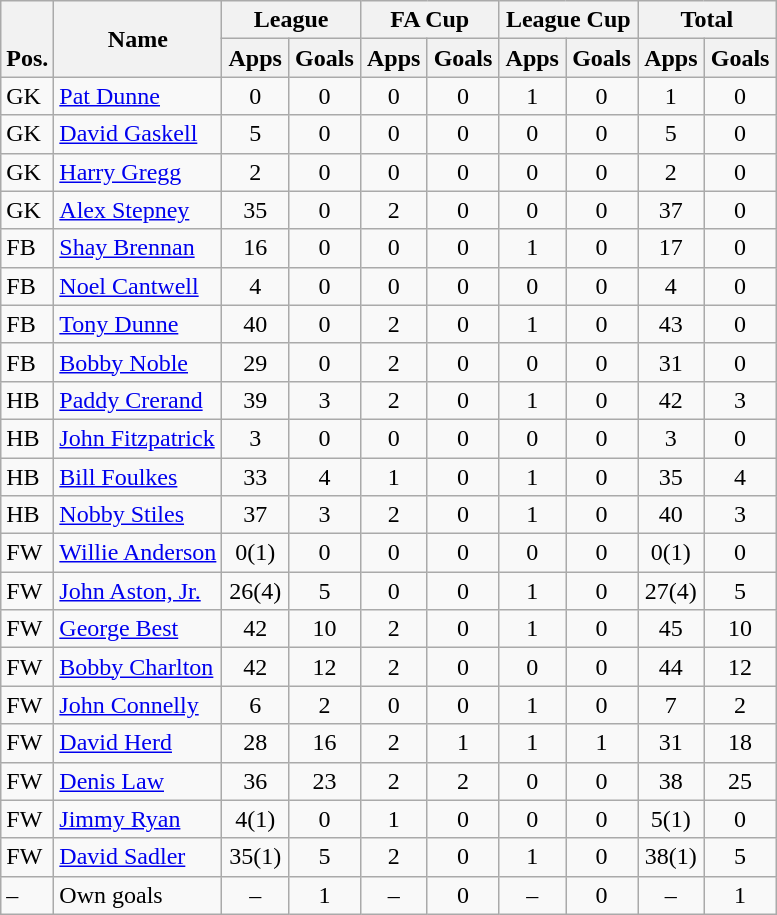<table class="wikitable" style="text-align:center">
<tr>
<th rowspan="2" valign="bottom">Pos.</th>
<th rowspan="2">Name</th>
<th colspan="2" width="85">League</th>
<th colspan="2" width="85">FA Cup</th>
<th colspan="2" width="85">League Cup</th>
<th colspan="2" width="85">Total</th>
</tr>
<tr>
<th>Apps</th>
<th>Goals</th>
<th>Apps</th>
<th>Goals</th>
<th>Apps</th>
<th>Goals</th>
<th>Apps</th>
<th>Goals</th>
</tr>
<tr>
<td align="left">GK</td>
<td align="left"> <a href='#'>Pat Dunne</a></td>
<td>0</td>
<td>0</td>
<td>0</td>
<td>0</td>
<td>1</td>
<td>0</td>
<td>1</td>
<td>0</td>
</tr>
<tr>
<td align="left">GK</td>
<td align="left"> <a href='#'>David Gaskell</a></td>
<td>5</td>
<td>0</td>
<td>0</td>
<td>0</td>
<td>0</td>
<td>0</td>
<td>5</td>
<td>0</td>
</tr>
<tr>
<td align="left">GK</td>
<td align="left"> <a href='#'>Harry Gregg</a></td>
<td>2</td>
<td>0</td>
<td>0</td>
<td>0</td>
<td>0</td>
<td>0</td>
<td>2</td>
<td>0</td>
</tr>
<tr>
<td align="left">GK</td>
<td align="left"> <a href='#'>Alex Stepney</a></td>
<td>35</td>
<td>0</td>
<td>2</td>
<td>0</td>
<td>0</td>
<td>0</td>
<td>37</td>
<td>0</td>
</tr>
<tr>
<td align="left">FB</td>
<td align="left"> <a href='#'>Shay Brennan</a></td>
<td>16</td>
<td>0</td>
<td>0</td>
<td>0</td>
<td>1</td>
<td>0</td>
<td>17</td>
<td>0</td>
</tr>
<tr>
<td align="left">FB</td>
<td align="left"> <a href='#'>Noel Cantwell</a></td>
<td>4</td>
<td>0</td>
<td>0</td>
<td>0</td>
<td>0</td>
<td>0</td>
<td>4</td>
<td>0</td>
</tr>
<tr>
<td align="left">FB</td>
<td align="left"> <a href='#'>Tony Dunne</a></td>
<td>40</td>
<td>0</td>
<td>2</td>
<td>0</td>
<td>1</td>
<td>0</td>
<td>43</td>
<td>0</td>
</tr>
<tr>
<td align="left">FB</td>
<td align="left"> <a href='#'>Bobby Noble</a></td>
<td>29</td>
<td>0</td>
<td>2</td>
<td>0</td>
<td>0</td>
<td>0</td>
<td>31</td>
<td>0</td>
</tr>
<tr>
<td align="left">HB</td>
<td align="left"> <a href='#'>Paddy Crerand</a></td>
<td>39</td>
<td>3</td>
<td>2</td>
<td>0</td>
<td>1</td>
<td>0</td>
<td>42</td>
<td>3</td>
</tr>
<tr>
<td align="left">HB</td>
<td align="left"> <a href='#'>John Fitzpatrick</a></td>
<td>3</td>
<td>0</td>
<td>0</td>
<td>0</td>
<td>0</td>
<td>0</td>
<td>3</td>
<td>0</td>
</tr>
<tr>
<td align="left">HB</td>
<td align="left"> <a href='#'>Bill Foulkes</a></td>
<td>33</td>
<td>4</td>
<td>1</td>
<td>0</td>
<td>1</td>
<td>0</td>
<td>35</td>
<td>4</td>
</tr>
<tr>
<td align="left">HB</td>
<td align="left"> <a href='#'>Nobby Stiles</a></td>
<td>37</td>
<td>3</td>
<td>2</td>
<td>0</td>
<td>1</td>
<td>0</td>
<td>40</td>
<td>3</td>
</tr>
<tr>
<td align="left">FW</td>
<td align="left"> <a href='#'>Willie Anderson</a></td>
<td>0(1)</td>
<td>0</td>
<td>0</td>
<td>0</td>
<td>0</td>
<td>0</td>
<td>0(1)</td>
<td>0</td>
</tr>
<tr>
<td align="left">FW</td>
<td align="left"> <a href='#'>John Aston, Jr.</a></td>
<td>26(4)</td>
<td>5</td>
<td>0</td>
<td>0</td>
<td>1</td>
<td>0</td>
<td>27(4)</td>
<td>5</td>
</tr>
<tr>
<td align="left">FW</td>
<td align="left"> <a href='#'>George Best</a></td>
<td>42</td>
<td>10</td>
<td>2</td>
<td>0</td>
<td>1</td>
<td>0</td>
<td>45</td>
<td>10</td>
</tr>
<tr>
<td align="left">FW</td>
<td align="left"> <a href='#'>Bobby Charlton</a></td>
<td>42</td>
<td>12</td>
<td>2</td>
<td>0</td>
<td>0</td>
<td>0</td>
<td>44</td>
<td>12</td>
</tr>
<tr>
<td align="left">FW</td>
<td align="left"> <a href='#'>John Connelly</a></td>
<td>6</td>
<td>2</td>
<td>0</td>
<td>0</td>
<td>1</td>
<td>0</td>
<td>7</td>
<td>2</td>
</tr>
<tr>
<td align="left">FW</td>
<td align="left"> <a href='#'>David Herd</a></td>
<td>28</td>
<td>16</td>
<td>2</td>
<td>1</td>
<td>1</td>
<td>1</td>
<td>31</td>
<td>18</td>
</tr>
<tr>
<td align="left">FW</td>
<td align="left"> <a href='#'>Denis Law</a></td>
<td>36</td>
<td>23</td>
<td>2</td>
<td>2</td>
<td>0</td>
<td>0</td>
<td>38</td>
<td>25</td>
</tr>
<tr>
<td align="left">FW</td>
<td align="left"> <a href='#'>Jimmy Ryan</a></td>
<td>4(1)</td>
<td>0</td>
<td>1</td>
<td>0</td>
<td>0</td>
<td>0</td>
<td>5(1)</td>
<td>0</td>
</tr>
<tr>
<td align="left">FW</td>
<td align="left"> <a href='#'>David Sadler</a></td>
<td>35(1)</td>
<td>5</td>
<td>2</td>
<td>0</td>
<td>1</td>
<td>0</td>
<td>38(1)</td>
<td>5</td>
</tr>
<tr>
<td align="left">–</td>
<td align="left">Own goals</td>
<td>–</td>
<td>1</td>
<td>–</td>
<td>0</td>
<td>–</td>
<td>0</td>
<td>–</td>
<td>1</td>
</tr>
</table>
